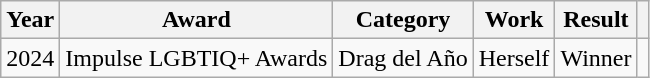<table class="wikitable">
<tr>
<th>Year</th>
<th>Award</th>
<th>Category</th>
<th>Work</th>
<th>Result</th>
<th></th>
</tr>
<tr>
<td>2024</td>
<td>Impulse LGBTIQ+ Awards</td>
<td>Drag del Año</td>
<td>Herself</td>
<td>Winner</td>
<td></td>
</tr>
</table>
